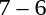<table style="text-align:center">
<tr>
<th width=200></th>
<th width=100></th>
<th width=200></th>
</tr>
<tr>
<td align=right><strong></strong></td>
<td>7 – 6</td>
<td align=left></td>
</tr>
</table>
